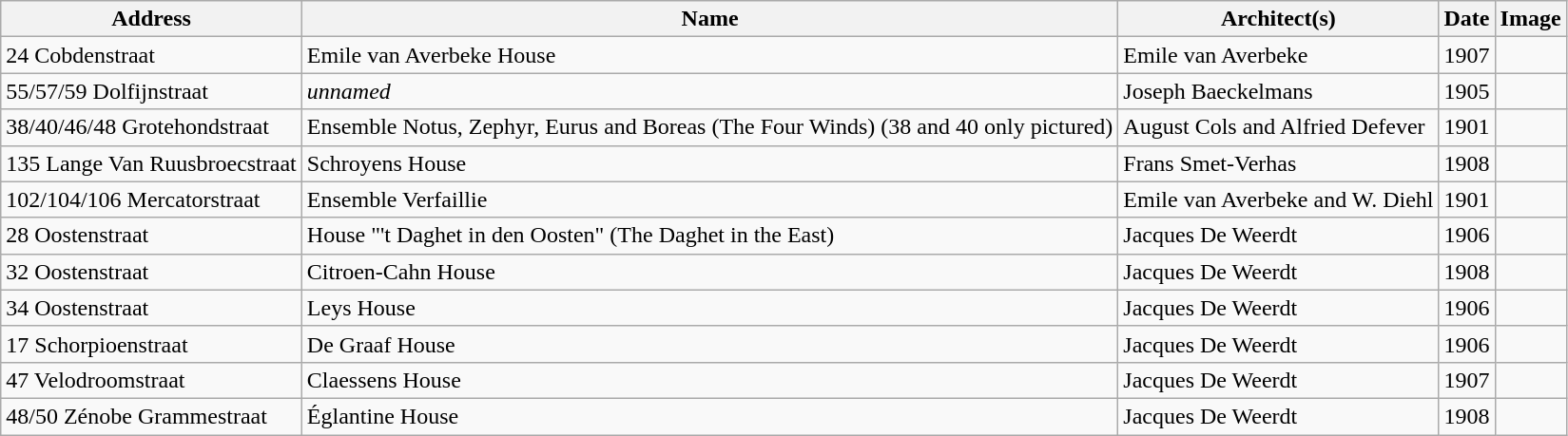<table class="wikitable" border="1">
<tr>
<th>Address</th>
<th>Name</th>
<th>Architect(s)</th>
<th>Date</th>
<th>Image</th>
</tr>
<tr>
<td align="left">24 Cobdenstraat</td>
<td align="left">Emile van Averbeke House</td>
<td align="left">Emile van Averbeke</td>
<td align="left">1907</td>
<td></td>
</tr>
<tr>
<td align="left">55/57/59 Dolfijnstraat</td>
<td align="left"><em>unnamed</em></td>
<td align="left">Joseph Baeckelmans</td>
<td align="left">1905</td>
<td></td>
</tr>
<tr>
<td align="left">38/40/46/48 Grotehondstraat</td>
<td align="left">Ensemble Notus, Zephyr, Eurus and Boreas (The Four Winds) (38 and 40 only pictured)</td>
<td align="left">August Cols and Alfried Defever</td>
<td align="left">1901</td>
<td></td>
</tr>
<tr>
<td align="left">135 Lange Van Ruusbroecstraat</td>
<td align="left">Schroyens House</td>
<td align="left">Frans Smet-Verhas</td>
<td align="left">1908</td>
<td></td>
</tr>
<tr>
<td align="left">102/104/106 Mercatorstraat</td>
<td align="left">Ensemble Verfaillie</td>
<td align="left">Emile van Averbeke and W. Diehl</td>
<td align="left">1901</td>
<td></td>
</tr>
<tr>
<td align="left">28 Oostenstraat</td>
<td align="left">House "'t Daghet in den Oosten" (The Daghet in the East)</td>
<td align="left">Jacques De Weerdt</td>
<td align="left">1906</td>
<td></td>
</tr>
<tr>
<td align="left">32 Oostenstraat</td>
<td align="left">Citroen-Cahn House</td>
<td align="left">Jacques De Weerdt</td>
<td align="left">1908</td>
<td></td>
</tr>
<tr>
<td align="left">34 Oostenstraat</td>
<td align="left">Leys House</td>
<td align="left">Jacques De Weerdt</td>
<td align="left">1906</td>
<td></td>
</tr>
<tr>
<td align="left">17 Schorpioenstraat</td>
<td align="left">De Graaf House</td>
<td align="left">Jacques De Weerdt</td>
<td align="left">1906</td>
<td></td>
</tr>
<tr>
<td align="left">47 Velodroomstraat</td>
<td align="left">Claessens House</td>
<td align="left">Jacques De Weerdt</td>
<td align="left">1907</td>
<td></td>
</tr>
<tr>
<td align="left">48/50 Zénobe Grammestraat</td>
<td align="left">Églantine House</td>
<td align="left">Jacques De Weerdt</td>
<td align="left">1908</td>
<td></td>
</tr>
</table>
